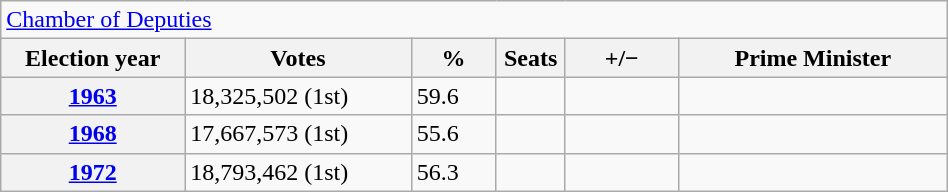<table class=wikitable style="width:50%; border:1px #AAAAFF solid">
<tr>
<td colspan=6><a href='#'>Chamber of Deputies</a></td>
</tr>
<tr>
<th width=13%>Election year</th>
<th width=16%>Votes</th>
<th width=6%>%</th>
<th width=1%>Seats</th>
<th width=8%>+/−</th>
<th width=19%>Prime Minister</th>
</tr>
<tr>
<th><a href='#'>1963</a></th>
<td>18,325,502 (1st)</td>
<td>59.6</td>
<td></td>
<td></td>
<td></td>
</tr>
<tr>
<th><a href='#'>1968</a></th>
<td>17,667,573 (1st)</td>
<td>55.6</td>
<td></td>
<td></td>
<td></td>
</tr>
<tr>
<th><a href='#'>1972</a></th>
<td>18,793,462 (1st)</td>
<td>56.3</td>
<td></td>
<td></td>
<td></td>
</tr>
</table>
